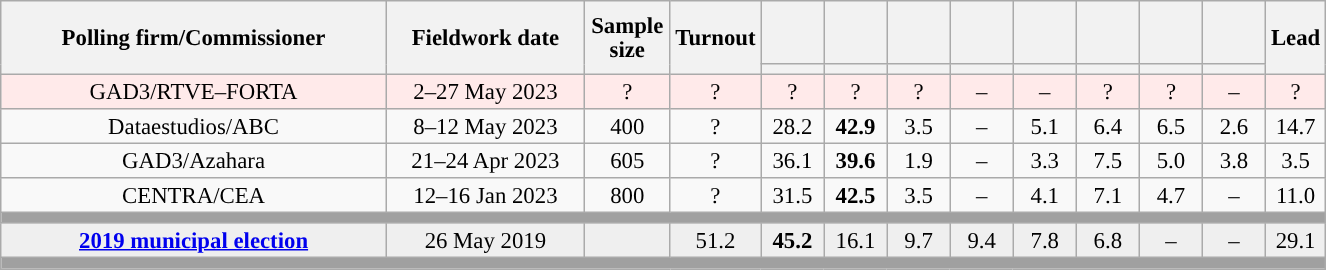<table class="wikitable collapsible collapsed" style="text-align:center; font-size:95%; line-height:16px;">
<tr style="height:42px;">
<th style="width:250px;" rowspan="2">Polling firm/Commissioner</th>
<th style="width:125px;" rowspan="2">Fieldwork date</th>
<th style="width:50px;" rowspan="2">Sample size</th>
<th style="width:45px;" rowspan="2">Turnout</th>
<th style="width:35px;"></th>
<th style="width:35px;"></th>
<th style="width:35px;"></th>
<th style="width:35px;"></th>
<th style="width:35px;"></th>
<th style="width:35px;"></th>
<th style="width:35px;"></th>
<th style="width:35px;"></th>
<th style="width:30px;" rowspan="2">Lead</th>
</tr>
<tr>
<th style="color:inherit;background:"></th>
<th style="color:inherit;background:"></th>
<th style="color:inherit;background:"></th>
<th style="color:inherit;background:"></th>
<th style="color:inherit;background:"></th>
<th style="color:inherit;background:"></th>
<th style="color:inherit;background:"></th>
<th style="color:inherit;background:"></th>
</tr>
<tr style="background:#FFEAEA;">
<td>GAD3/RTVE–FORTA</td>
<td>2–27 May 2023</td>
<td>?</td>
<td>?</td>
<td>?<br></td>
<td>?<br></td>
<td>?<br></td>
<td>–</td>
<td>–</td>
<td>?<br></td>
<td>?<br></td>
<td>–</td>
<td style="background:">?</td>
</tr>
<tr>
<td>Dataestudios/ABC</td>
<td>8–12 May 2023</td>
<td>400</td>
<td>?</td>
<td>28.2<br></td>
<td><strong>42.9</strong><br></td>
<td>3.5<br></td>
<td>–</td>
<td>5.1<br></td>
<td>6.4<br></td>
<td>6.5<br></td>
<td>2.6<br></td>
<td style="background:">14.7</td>
</tr>
<tr>
<td>GAD3/Azahara</td>
<td>21–24 Apr 2023</td>
<td>605</td>
<td>?</td>
<td>36.1<br></td>
<td><strong>39.6</strong><br></td>
<td>1.9<br></td>
<td>–</td>
<td>3.3<br></td>
<td>7.5<br></td>
<td>5.0<br></td>
<td>3.8<br></td>
<td style="background:">3.5</td>
</tr>
<tr>
<td>CENTRA/CEA</td>
<td>12–16 Jan 2023</td>
<td>800</td>
<td>?</td>
<td>31.5<br></td>
<td><strong>42.5</strong><br></td>
<td>3.5<br></td>
<td>–</td>
<td>4.1<br></td>
<td>7.1<br></td>
<td>4.7<br></td>
<td>–</td>
<td style="background:">11.0</td>
</tr>
<tr>
<td colspan="13" style="background:#A0A0A0"></td>
</tr>
<tr style="background:#EFEFEF;">
<td><strong><a href='#'>2019 municipal election</a></strong></td>
<td>26 May 2019</td>
<td></td>
<td>51.2</td>
<td><strong>45.2</strong><br></td>
<td>16.1<br></td>
<td>9.7<br></td>
<td>9.4<br></td>
<td>7.8<br></td>
<td>6.8<br></td>
<td>–</td>
<td>–</td>
<td style="background:">29.1</td>
</tr>
<tr>
<td colspan="13" style="background:#A0A0A0"></td>
</tr>
</table>
